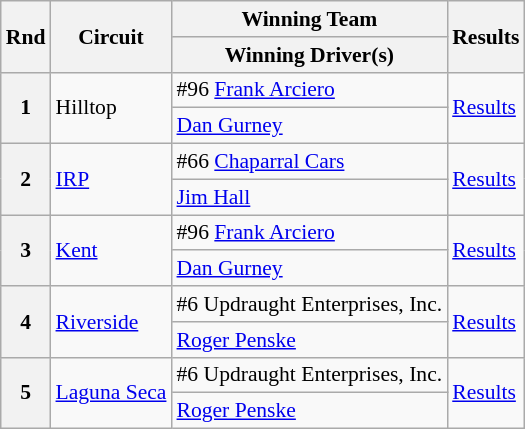<table class="wikitable" style="font-size: 90%;">
<tr>
<th rowspan=2>Rnd</th>
<th rowspan=2>Circuit</th>
<th>Winning Team</th>
<th rowspan=2>Results</th>
</tr>
<tr>
<th>Winning Driver(s)</th>
</tr>
<tr>
<th rowspan=2>1</th>
<td rowspan=2>Hilltop</td>
<td>#96 <a href='#'>Frank Arciero</a></td>
<td rowspan=2><a href='#'>Results</a></td>
</tr>
<tr>
<td> <a href='#'>Dan Gurney</a></td>
</tr>
<tr>
<th rowspan=2>2</th>
<td rowspan=2><a href='#'>IRP</a></td>
<td>#66 <a href='#'>Chaparral Cars</a></td>
<td rowspan=2><a href='#'>Results</a></td>
</tr>
<tr>
<td> <a href='#'>Jim Hall</a></td>
</tr>
<tr>
<th rowspan=2>3</th>
<td rowspan=2><a href='#'>Kent</a></td>
<td>#96 <a href='#'>Frank Arciero</a></td>
<td rowspan=2><a href='#'>Results</a></td>
</tr>
<tr>
<td> <a href='#'>Dan Gurney</a></td>
</tr>
<tr>
<th rowspan=2>4</th>
<td rowspan=2><a href='#'>Riverside</a></td>
<td>#6 Updraught Enterprises, Inc.</td>
<td rowspan=2><a href='#'>Results</a></td>
</tr>
<tr>
<td> <a href='#'>Roger Penske</a></td>
</tr>
<tr>
<th rowspan=2>5</th>
<td rowspan=2><a href='#'>Laguna Seca</a></td>
<td>#6 Updraught Enterprises, Inc.</td>
<td rowspan=2><a href='#'>Results</a></td>
</tr>
<tr>
<td> <a href='#'>Roger Penske</a></td>
</tr>
</table>
